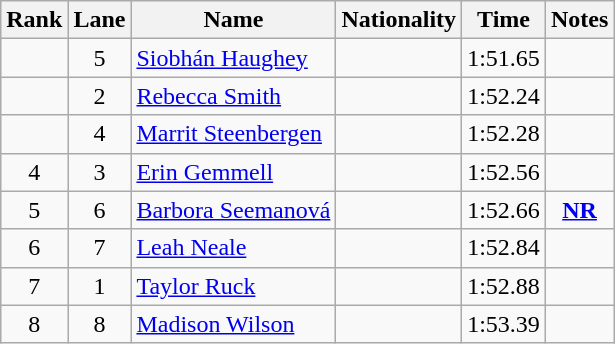<table class="wikitable sortable" style="text-align:center">
<tr>
<th>Rank</th>
<th>Lane</th>
<th>Name</th>
<th>Nationality</th>
<th>Time</th>
<th>Notes</th>
</tr>
<tr>
<td></td>
<td>5</td>
<td align=left><a href='#'>Siobhán Haughey</a></td>
<td align=left></td>
<td>1:51.65</td>
<td></td>
</tr>
<tr>
<td></td>
<td>2</td>
<td align=left><a href='#'>Rebecca Smith</a></td>
<td align=left></td>
<td>1:52.24</td>
<td></td>
</tr>
<tr>
<td></td>
<td>4</td>
<td align=left><a href='#'>Marrit Steenbergen</a></td>
<td align=left></td>
<td>1:52.28</td>
<td></td>
</tr>
<tr>
<td>4</td>
<td>3</td>
<td align=left><a href='#'>Erin Gemmell</a></td>
<td align=left></td>
<td>1:52.56</td>
<td></td>
</tr>
<tr>
<td>5</td>
<td>6</td>
<td align=left><a href='#'>Barbora Seemanová</a></td>
<td align=left></td>
<td>1:52.66</td>
<td><strong><a href='#'>NR</a></strong></td>
</tr>
<tr>
<td>6</td>
<td>7</td>
<td align=left><a href='#'>Leah Neale</a></td>
<td align=left></td>
<td>1:52.84</td>
<td></td>
</tr>
<tr>
<td>7</td>
<td>1</td>
<td align=left><a href='#'>Taylor Ruck</a></td>
<td align=left></td>
<td>1:52.88</td>
<td></td>
</tr>
<tr>
<td>8</td>
<td>8</td>
<td align=left><a href='#'>Madison Wilson</a></td>
<td align=left></td>
<td>1:53.39</td>
<td></td>
</tr>
</table>
